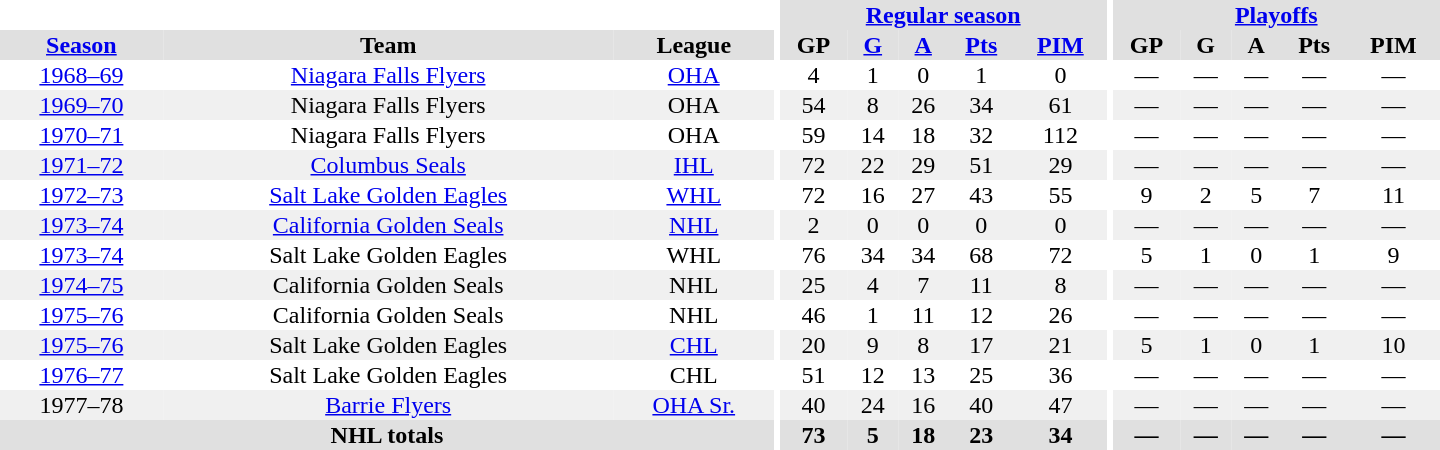<table border="0" cellpadding="1" cellspacing="0" style="text-align:center; width:60em">
<tr bgcolor="#e0e0e0">
<th colspan="3" bgcolor="#ffffff"></th>
<th rowspan="100" bgcolor="#ffffff"></th>
<th colspan="5"><a href='#'>Regular season</a></th>
<th rowspan="100" bgcolor="#ffffff"></th>
<th colspan="5"><a href='#'>Playoffs</a></th>
</tr>
<tr bgcolor="#e0e0e0">
<th><a href='#'>Season</a></th>
<th>Team</th>
<th>League</th>
<th>GP</th>
<th><a href='#'>G</a></th>
<th><a href='#'>A</a></th>
<th><a href='#'>Pts</a></th>
<th><a href='#'>PIM</a></th>
<th>GP</th>
<th>G</th>
<th>A</th>
<th>Pts</th>
<th>PIM</th>
</tr>
<tr>
<td><a href='#'>1968–69</a></td>
<td><a href='#'>Niagara Falls Flyers</a></td>
<td><a href='#'>OHA</a></td>
<td>4</td>
<td>1</td>
<td>0</td>
<td>1</td>
<td>0</td>
<td>—</td>
<td>—</td>
<td>—</td>
<td>—</td>
<td>—</td>
</tr>
<tr bgcolor="#f0f0f0">
<td><a href='#'>1969–70</a></td>
<td>Niagara Falls Flyers</td>
<td>OHA</td>
<td>54</td>
<td>8</td>
<td>26</td>
<td>34</td>
<td>61</td>
<td>—</td>
<td>—</td>
<td>—</td>
<td>—</td>
<td>—</td>
</tr>
<tr>
<td><a href='#'>1970–71</a></td>
<td>Niagara Falls Flyers</td>
<td>OHA</td>
<td>59</td>
<td>14</td>
<td>18</td>
<td>32</td>
<td>112</td>
<td>—</td>
<td>—</td>
<td>—</td>
<td>—</td>
<td>—</td>
</tr>
<tr bgcolor="#f0f0f0">
<td><a href='#'>1971–72</a></td>
<td><a href='#'>Columbus Seals</a></td>
<td><a href='#'>IHL</a></td>
<td>72</td>
<td>22</td>
<td>29</td>
<td>51</td>
<td>29</td>
<td>—</td>
<td>—</td>
<td>—</td>
<td>—</td>
<td>—</td>
</tr>
<tr>
<td><a href='#'>1972–73</a></td>
<td><a href='#'>Salt Lake Golden Eagles</a></td>
<td><a href='#'>WHL</a></td>
<td>72</td>
<td>16</td>
<td>27</td>
<td>43</td>
<td>55</td>
<td>9</td>
<td>2</td>
<td>5</td>
<td>7</td>
<td>11</td>
</tr>
<tr bgcolor="#f0f0f0">
<td><a href='#'>1973–74</a></td>
<td><a href='#'>California Golden Seals</a></td>
<td><a href='#'>NHL</a></td>
<td>2</td>
<td>0</td>
<td>0</td>
<td>0</td>
<td>0</td>
<td>—</td>
<td>—</td>
<td>—</td>
<td>—</td>
<td>—</td>
</tr>
<tr>
<td><a href='#'>1973–74</a></td>
<td>Salt Lake Golden Eagles</td>
<td>WHL</td>
<td>76</td>
<td>34</td>
<td>34</td>
<td>68</td>
<td>72</td>
<td>5</td>
<td>1</td>
<td>0</td>
<td>1</td>
<td>9</td>
</tr>
<tr bgcolor="#f0f0f0">
<td><a href='#'>1974–75</a></td>
<td>California Golden Seals</td>
<td>NHL</td>
<td>25</td>
<td>4</td>
<td>7</td>
<td>11</td>
<td>8</td>
<td>—</td>
<td>—</td>
<td>—</td>
<td>—</td>
<td>—</td>
</tr>
<tr>
<td><a href='#'>1975–76</a></td>
<td>California Golden Seals</td>
<td>NHL</td>
<td>46</td>
<td>1</td>
<td>11</td>
<td>12</td>
<td>26</td>
<td>—</td>
<td>—</td>
<td>—</td>
<td>—</td>
<td>—</td>
</tr>
<tr bgcolor="#f0f0f0">
<td><a href='#'>1975–76</a></td>
<td>Salt Lake Golden Eagles</td>
<td><a href='#'>CHL</a></td>
<td>20</td>
<td>9</td>
<td>8</td>
<td>17</td>
<td>21</td>
<td>5</td>
<td>1</td>
<td>0</td>
<td>1</td>
<td>10</td>
</tr>
<tr>
<td><a href='#'>1976–77</a></td>
<td>Salt Lake Golden Eagles</td>
<td>CHL</td>
<td>51</td>
<td>12</td>
<td>13</td>
<td>25</td>
<td>36</td>
<td>—</td>
<td>—</td>
<td>—</td>
<td>—</td>
<td>—</td>
</tr>
<tr bgcolor="#f0f0f0">
<td>1977–78</td>
<td><a href='#'>Barrie Flyers</a></td>
<td><a href='#'>OHA Sr.</a></td>
<td>40</td>
<td>24</td>
<td>16</td>
<td>40</td>
<td>47</td>
<td>—</td>
<td>—</td>
<td>—</td>
<td>—</td>
<td>—</td>
</tr>
<tr bgcolor="#e0e0e0">
<th colspan="3">NHL totals</th>
<th>73</th>
<th>5</th>
<th>18</th>
<th>23</th>
<th>34</th>
<th>—</th>
<th>—</th>
<th>—</th>
<th>—</th>
<th>—</th>
</tr>
</table>
